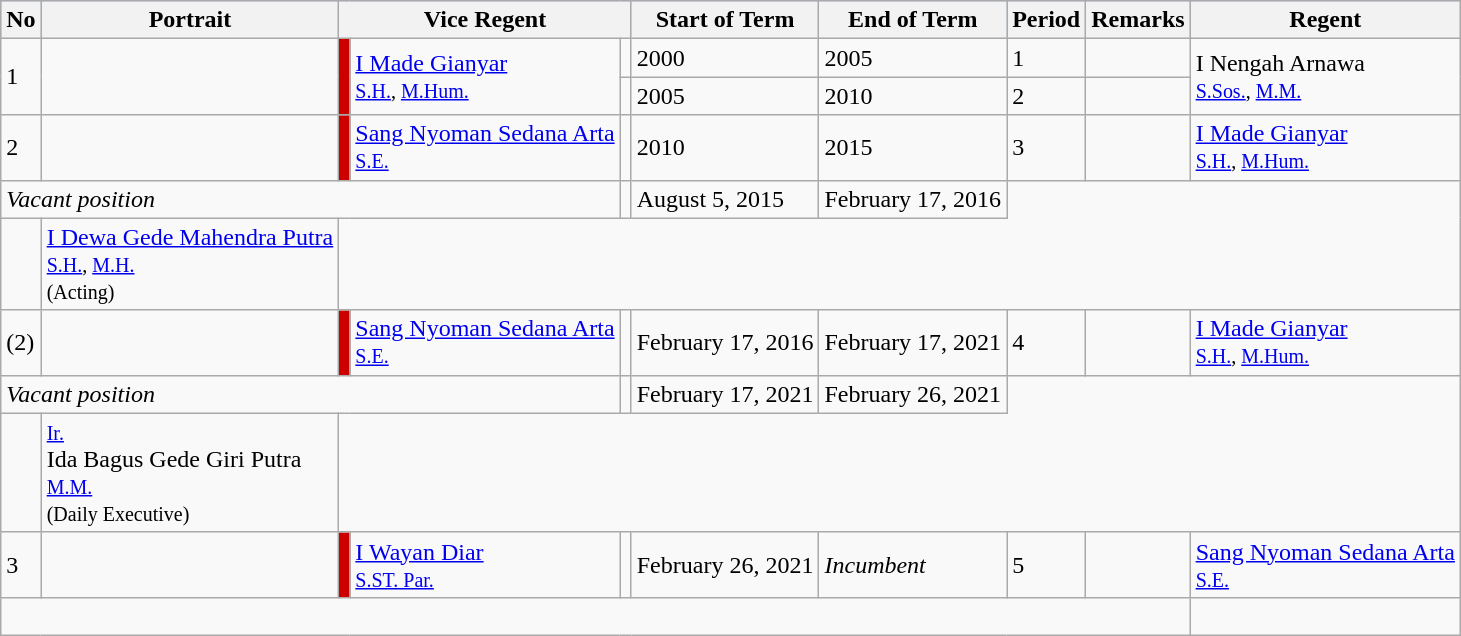<table class="wikitable">
<tr bgcolor="#99ccff">
<th>No</th>
<th>Portrait</th>
<th colspan=3>Vice Regent</th>
<th>Start of Term</th>
<th>End of Term</th>
<th>Period</th>
<th>Remarks</th>
<th>Regent</th>
</tr>
<tr>
<td rowspan=2>1</td>
<td rowspan=2></td>
<td rowspan=2 bgcolor=#CD0000></td>
<td rowspan=2><a href='#'>I Made Gianyar</a><br><small><a href='#'>S.H.</a>, <a href='#'>M.Hum.</a></small></td>
<td></td>
<td>2000</td>
<td>2005</td>
<td>1</td>
<td> </td>
<td rowspan=2>I Nengah Arnawa<br><small><a href='#'>S.Sos.</a>, <a href='#'>M.M.</a></small></td>
</tr>
<tr>
<td></td>
<td>2005</td>
<td>2010</td>
<td>2</td>
<td> </td>
</tr>
<tr>
<td>2</td>
<td></td>
<td bgcolor=#CD0000></td>
<td><a href='#'>Sang Nyoman Sedana Arta</a><br><small><a href='#'>S.E.</a></small></td>
<td></td>
<td>2010</td>
<td>2015</td>
<td>3</td>
<td> </td>
<td><a href='#'>I Made Gianyar</a><br><small><a href='#'>S.H.</a>, <a href='#'>M.Hum.</a></small></td>
</tr>
<tr>
<td colspan=4><em>Vacant position</em></td>
<td></td>
<td>August 5, 2015</td>
<td>February 17, 2016</td>
</tr>
<tr>
<td> </td>
<td><a href='#'>I Dewa Gede Mahendra Putra</a><br><small><a href='#'>S.H.</a>, <a href='#'>M.H.</a></small><br><small>(Acting)</small></td>
</tr>
<tr>
<td>(2)</td>
<td></td>
<td bgcolor=#CD0000></td>
<td><a href='#'>Sang Nyoman Sedana Arta</a><br><small><a href='#'>S.E.</a></small></td>
<td></td>
<td>February 17, 2016</td>
<td>February 17, 2021</td>
<td>4</td>
<td></td>
<td><a href='#'>I Made Gianyar</a><br><small><a href='#'>S.H.</a>, <a href='#'>M.Hum.</a></small></td>
</tr>
<tr>
<td colspan=4><em>Vacant position</em></td>
<td></td>
<td>February 17, 2021</td>
<td>February 26, 2021</td>
</tr>
<tr>
<td> </td>
<td><small><a href='#'>Ir.</a></small><br>Ida Bagus Gede Giri Putra<br><small><a href='#'>M.M.</a></small><br><small>(Daily Executive)</small></td>
</tr>
<tr>
<td>3</td>
<td></td>
<td bgcolor=#CD0000></td>
<td><a href='#'>I Wayan Diar</a><br><small><a href='#'>S.ST. Par.</a></small></td>
<td></td>
<td>February 26, 2021</td>
<td><em>Incumbent</em></td>
<td>5</td>
<td></td>
<td><a href='#'>Sang Nyoman Sedana Arta</a><br><small><a href='#'>S.E.</a></small></td>
</tr>
<tr>
<td colspan=9><br></td>
</tr>
</table>
